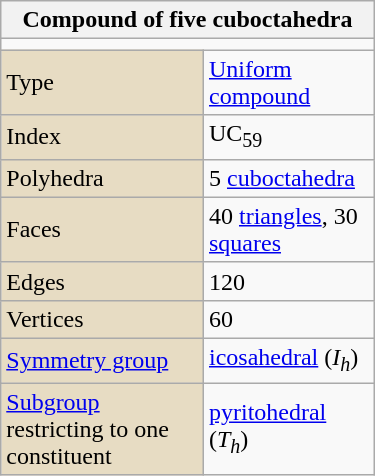<table class=wikitable style="float:right; margin-left:8px; width:250px">
<tr>
<th bgcolor=#e7dcc3 colspan=2>Compound of five cuboctahedra</th>
</tr>
<tr>
<td align=center colspan=2></td>
</tr>
<tr>
<td bgcolor=#e7dcc3>Type</td>
<td><a href='#'>Uniform compound</a></td>
</tr>
<tr>
<td bgcolor=#e7dcc3>Index</td>
<td>UC<sub>59</sub></td>
</tr>
<tr>
<td bgcolor=#e7dcc3>Polyhedra</td>
<td>5 <a href='#'>cuboctahedra</a></td>
</tr>
<tr>
<td bgcolor=#e7dcc3>Faces</td>
<td>40 <a href='#'>triangles</a>, 30 <a href='#'>squares</a></td>
</tr>
<tr>
<td bgcolor=#e7dcc3>Edges</td>
<td>120</td>
</tr>
<tr>
<td bgcolor=#e7dcc3>Vertices</td>
<td>60</td>
</tr>
<tr>
<td bgcolor=#e7dcc3><a href='#'>Symmetry group</a></td>
<td><a href='#'>icosahedral</a> (<em>I<sub>h</sub></em>)</td>
</tr>
<tr>
<td bgcolor=#e7dcc3><a href='#'>Subgroup</a> restricting to one constituent</td>
<td><a href='#'>pyritohedral</a> (<em>T<sub>h</sub></em>)</td>
</tr>
</table>
